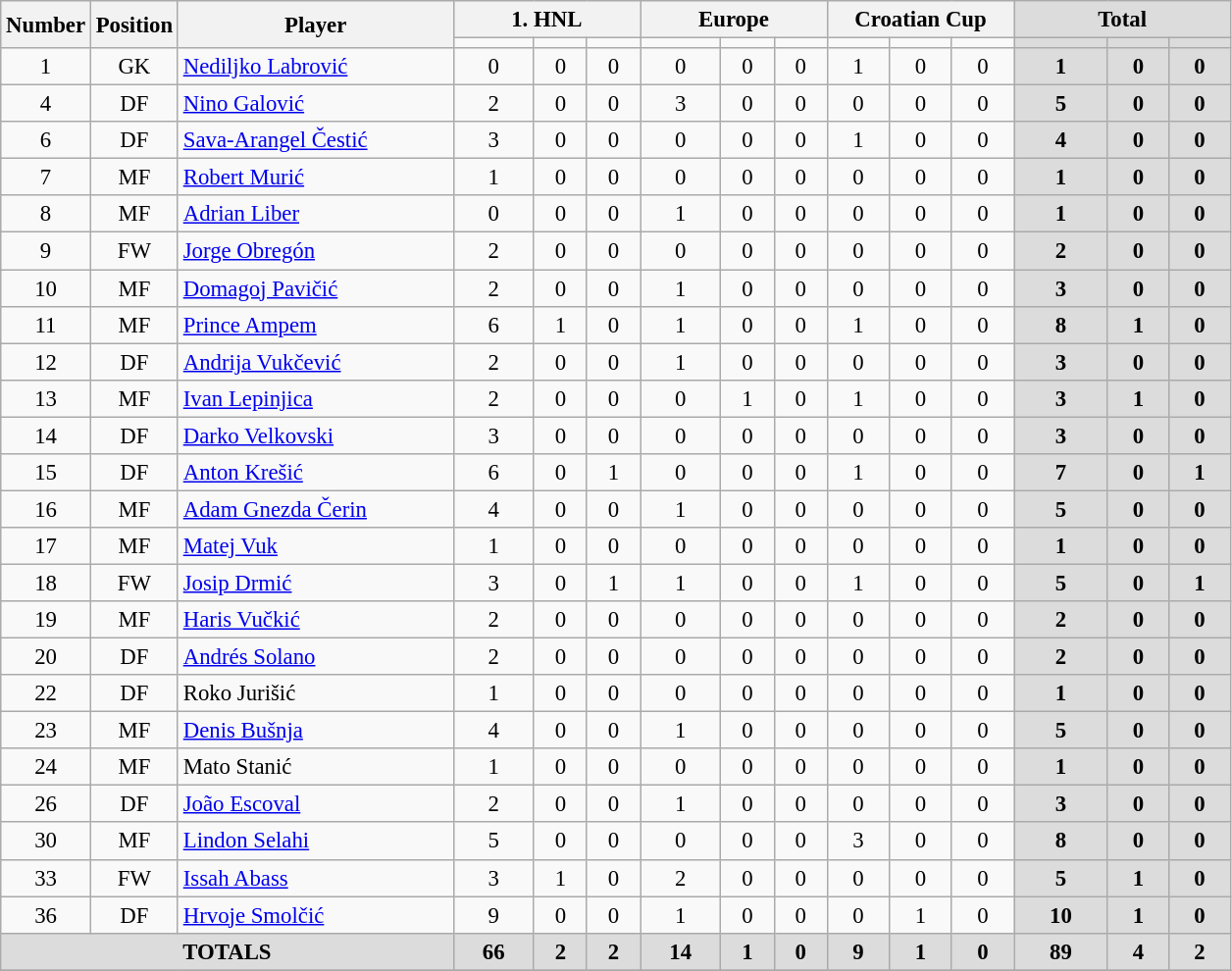<table class="wikitable" style="font-size: 95%; text-align: center;">
<tr>
<th width=40 rowspan="2" align="center">Number</th>
<th width=40 rowspan="2" align="center">Position</th>
<th width=180 rowspan="2" align="center">Player</th>
<th width=120 colspan="3" align="center">1. HNL</th>
<th width=120 colspan="3" align="center">Europe</th>
<th width=120 colspan="3" align="center">Croatian Cup</th>
<th width=140 colspan="3" align="center" style="background: #DCDCDC">Total</th>
</tr>
<tr>
<td></td>
<td></td>
<td></td>
<td></td>
<td></td>
<td></td>
<td></td>
<td></td>
<td></td>
<th style="background: #DCDCDC"></th>
<th style="background: #DCDCDC"></th>
<th style="background: #DCDCDC"></th>
</tr>
<tr>
<td>1</td>
<td>GK</td>
<td style="text-align:left;"> <a href='#'>Nediljko Labrović</a></td>
<td>0</td>
<td>0</td>
<td>0</td>
<td>0</td>
<td>0</td>
<td>0</td>
<td>1</td>
<td>0</td>
<td>0</td>
<th style="background: #DCDCDC">1</th>
<th style="background: #DCDCDC">0</th>
<th style="background: #DCDCDC">0</th>
</tr>
<tr>
<td>4</td>
<td>DF</td>
<td style="text-align:left;"> <a href='#'>Nino Galović</a></td>
<td>2</td>
<td>0</td>
<td>0</td>
<td>3</td>
<td>0</td>
<td>0</td>
<td>0</td>
<td>0</td>
<td>0</td>
<th style="background: #DCDCDC">5</th>
<th style="background: #DCDCDC">0</th>
<th style="background: #DCDCDC">0</th>
</tr>
<tr>
<td>6</td>
<td>DF</td>
<td style="text-align:left;"> <a href='#'>Sava-Arangel Čestić</a></td>
<td>3</td>
<td>0</td>
<td>0</td>
<td>0</td>
<td>0</td>
<td>0</td>
<td>1</td>
<td>0</td>
<td>0</td>
<th style="background: #DCDCDC">4</th>
<th style="background: #DCDCDC">0</th>
<th style="background: #DCDCDC">0</th>
</tr>
<tr>
<td>7</td>
<td>MF</td>
<td style="text-align:left;"> <a href='#'>Robert Murić</a></td>
<td>1</td>
<td>0</td>
<td>0</td>
<td>0</td>
<td>0</td>
<td>0</td>
<td>0</td>
<td>0</td>
<td>0</td>
<th style="background: #DCDCDC">1</th>
<th style="background: #DCDCDC">0</th>
<th style="background: #DCDCDC">0</th>
</tr>
<tr>
<td>8</td>
<td>MF</td>
<td style="text-align:left;"> <a href='#'>Adrian Liber</a></td>
<td>0</td>
<td>0</td>
<td>0</td>
<td>1</td>
<td>0</td>
<td>0</td>
<td>0</td>
<td>0</td>
<td>0</td>
<th style="background: #DCDCDC">1</th>
<th style="background: #DCDCDC">0</th>
<th style="background: #DCDCDC">0</th>
</tr>
<tr>
<td>9</td>
<td>FW</td>
<td style="text-align:left;"> <a href='#'>Jorge Obregón</a></td>
<td>2</td>
<td>0</td>
<td>0</td>
<td>0</td>
<td>0</td>
<td>0</td>
<td>0</td>
<td>0</td>
<td>0</td>
<th style="background: #DCDCDC">2</th>
<th style="background: #DCDCDC">0</th>
<th style="background: #DCDCDC">0</th>
</tr>
<tr>
<td>10</td>
<td>MF</td>
<td style="text-align:left;"> <a href='#'>Domagoj Pavičić</a></td>
<td>2</td>
<td>0</td>
<td>0</td>
<td>1</td>
<td>0</td>
<td>0</td>
<td>0</td>
<td>0</td>
<td>0</td>
<th style="background: #DCDCDC">3</th>
<th style="background: #DCDCDC">0</th>
<th style="background: #DCDCDC">0</th>
</tr>
<tr>
<td>11</td>
<td>MF</td>
<td style="text-align:left;"> <a href='#'>Prince Ampem</a></td>
<td>6</td>
<td>1</td>
<td>0</td>
<td>1</td>
<td>0</td>
<td>0</td>
<td>1</td>
<td>0</td>
<td>0</td>
<th style="background: #DCDCDC">8</th>
<th style="background: #DCDCDC">1</th>
<th style="background: #DCDCDC">0</th>
</tr>
<tr>
<td>12</td>
<td>DF</td>
<td style="text-align:left;"> <a href='#'>Andrija Vukčević</a></td>
<td>2</td>
<td>0</td>
<td>0</td>
<td>1</td>
<td>0</td>
<td>0</td>
<td>0</td>
<td>0</td>
<td>0</td>
<th style="background: #DCDCDC">3</th>
<th style="background: #DCDCDC">0</th>
<th style="background: #DCDCDC">0</th>
</tr>
<tr>
<td>13</td>
<td>MF</td>
<td style="text-align:left;"> <a href='#'>Ivan Lepinjica</a></td>
<td>2</td>
<td>0</td>
<td>0</td>
<td>0</td>
<td>1</td>
<td>0</td>
<td>1</td>
<td>0</td>
<td>0</td>
<th style="background: #DCDCDC">3</th>
<th style="background: #DCDCDC">1</th>
<th style="background: #DCDCDC">0</th>
</tr>
<tr>
<td>14</td>
<td>DF</td>
<td style="text-align:left;"> <a href='#'>Darko Velkovski</a></td>
<td>3</td>
<td>0</td>
<td>0</td>
<td>0</td>
<td>0</td>
<td>0</td>
<td>0</td>
<td>0</td>
<td>0</td>
<th style="background: #DCDCDC">3</th>
<th style="background: #DCDCDC">0</th>
<th style="background: #DCDCDC">0</th>
</tr>
<tr>
<td>15</td>
<td>DF</td>
<td style="text-align:left;"> <a href='#'>Anton Krešić</a></td>
<td>6</td>
<td>0</td>
<td>1</td>
<td>0</td>
<td>0</td>
<td>0</td>
<td>1</td>
<td>0</td>
<td>0</td>
<th style="background: #DCDCDC">7</th>
<th style="background: #DCDCDC">0</th>
<th style="background: #DCDCDC">1</th>
</tr>
<tr>
<td>16</td>
<td>MF</td>
<td style="text-align:left;"> <a href='#'>Adam Gnezda Čerin</a></td>
<td>4</td>
<td>0</td>
<td>0</td>
<td>1</td>
<td>0</td>
<td>0</td>
<td>0</td>
<td>0</td>
<td>0</td>
<th style="background: #DCDCDC">5</th>
<th style="background: #DCDCDC">0</th>
<th style="background: #DCDCDC">0</th>
</tr>
<tr>
<td>17</td>
<td>MF</td>
<td style="text-align:left;"> <a href='#'>Matej Vuk</a></td>
<td>1</td>
<td>0</td>
<td>0</td>
<td>0</td>
<td>0</td>
<td>0</td>
<td>0</td>
<td>0</td>
<td>0</td>
<th style="background: #DCDCDC">1</th>
<th style="background: #DCDCDC">0</th>
<th style="background: #DCDCDC">0</th>
</tr>
<tr>
<td>18</td>
<td>FW</td>
<td style="text-align:left;"> <a href='#'>Josip Drmić</a></td>
<td>3</td>
<td>0</td>
<td>1</td>
<td>1</td>
<td>0</td>
<td>0</td>
<td>1</td>
<td>0</td>
<td>0</td>
<th style="background: #DCDCDC">5</th>
<th style="background: #DCDCDC">0</th>
<th style="background: #DCDCDC">1</th>
</tr>
<tr>
<td>19</td>
<td>MF</td>
<td style="text-align:left;"> <a href='#'>Haris Vučkić</a></td>
<td>2</td>
<td>0</td>
<td>0</td>
<td>0</td>
<td>0</td>
<td>0</td>
<td>0</td>
<td>0</td>
<td>0</td>
<th style="background: #DCDCDC">2</th>
<th style="background: #DCDCDC">0</th>
<th style="background: #DCDCDC">0</th>
</tr>
<tr>
<td>20</td>
<td>DF</td>
<td style="text-align:left;"> <a href='#'>Andrés Solano</a></td>
<td>2</td>
<td>0</td>
<td>0</td>
<td>0</td>
<td>0</td>
<td>0</td>
<td>0</td>
<td>0</td>
<td>0</td>
<th style="background: #DCDCDC">2</th>
<th style="background: #DCDCDC">0</th>
<th style="background: #DCDCDC">0</th>
</tr>
<tr>
<td>22</td>
<td>DF</td>
<td style="text-align:left;"> Roko Jurišić</td>
<td>1</td>
<td>0</td>
<td>0</td>
<td>0</td>
<td>0</td>
<td>0</td>
<td>0</td>
<td>0</td>
<td>0</td>
<th style="background: #DCDCDC">1</th>
<th style="background: #DCDCDC">0</th>
<th style="background: #DCDCDC">0</th>
</tr>
<tr>
<td>23</td>
<td>MF</td>
<td style="text-align:left;"> <a href='#'>Denis Bušnja</a></td>
<td>4</td>
<td>0</td>
<td>0</td>
<td>1</td>
<td>0</td>
<td>0</td>
<td>0</td>
<td>0</td>
<td>0</td>
<th style="background: #DCDCDC">5</th>
<th style="background: #DCDCDC">0</th>
<th style="background: #DCDCDC">0</th>
</tr>
<tr>
<td>24</td>
<td>MF</td>
<td style="text-align:left;"> Mato Stanić</td>
<td>1</td>
<td>0</td>
<td>0</td>
<td>0</td>
<td>0</td>
<td>0</td>
<td>0</td>
<td>0</td>
<td>0</td>
<th style="background: #DCDCDC">1</th>
<th style="background: #DCDCDC">0</th>
<th style="background: #DCDCDC">0</th>
</tr>
<tr>
<td>26</td>
<td>DF</td>
<td style="text-align:left;"> <a href='#'>João Escoval</a></td>
<td>2</td>
<td>0</td>
<td>0</td>
<td>1</td>
<td>0</td>
<td>0</td>
<td>0</td>
<td>0</td>
<td>0</td>
<th style="background: #DCDCDC">3</th>
<th style="background: #DCDCDC">0</th>
<th style="background: #DCDCDC">0</th>
</tr>
<tr>
<td>30</td>
<td>MF</td>
<td style="text-align:left;"> <a href='#'>Lindon Selahi</a></td>
<td>5</td>
<td>0</td>
<td>0</td>
<td>0</td>
<td>0</td>
<td>0</td>
<td>3</td>
<td>0</td>
<td>0</td>
<th style="background: #DCDCDC">8</th>
<th style="background: #DCDCDC">0</th>
<th style="background: #DCDCDC">0</th>
</tr>
<tr>
<td>33</td>
<td>FW</td>
<td style="text-align:left;"> <a href='#'>Issah Abass</a></td>
<td>3</td>
<td>1</td>
<td>0</td>
<td>2</td>
<td>0</td>
<td>0</td>
<td>0</td>
<td>0</td>
<td>0</td>
<th style="background: #DCDCDC">5</th>
<th style="background: #DCDCDC">1</th>
<th style="background: #DCDCDC">0</th>
</tr>
<tr>
<td>36</td>
<td>DF</td>
<td style="text-align:left;"> <a href='#'>Hrvoje Smolčić</a></td>
<td>9</td>
<td>0</td>
<td>0</td>
<td>1</td>
<td>0</td>
<td>0</td>
<td>0</td>
<td>1</td>
<td>0</td>
<th style="background: #DCDCDC">10</th>
<th style="background: #DCDCDC">1</th>
<th style="background: #DCDCDC">0</th>
</tr>
<tr>
<th colspan="3" align="center" style="background: #DCDCDC">TOTALS</th>
<th style="background: #DCDCDC">66</th>
<th style="background: #DCDCDC">2</th>
<th style="background: #DCDCDC">2</th>
<th style="background: #DCDCDC">14</th>
<th style="background: #DCDCDC">1</th>
<th style="background: #DCDCDC">0</th>
<th style="background: #DCDCDC">9</th>
<th style="background: #DCDCDC">1</th>
<th style="background: #DCDCDC">0</th>
<th style="background: #DCDCDC">89</th>
<th style="background: #DCDCDC">4</th>
<th style="background: #DCDCDC">2</th>
</tr>
<tr>
</tr>
</table>
